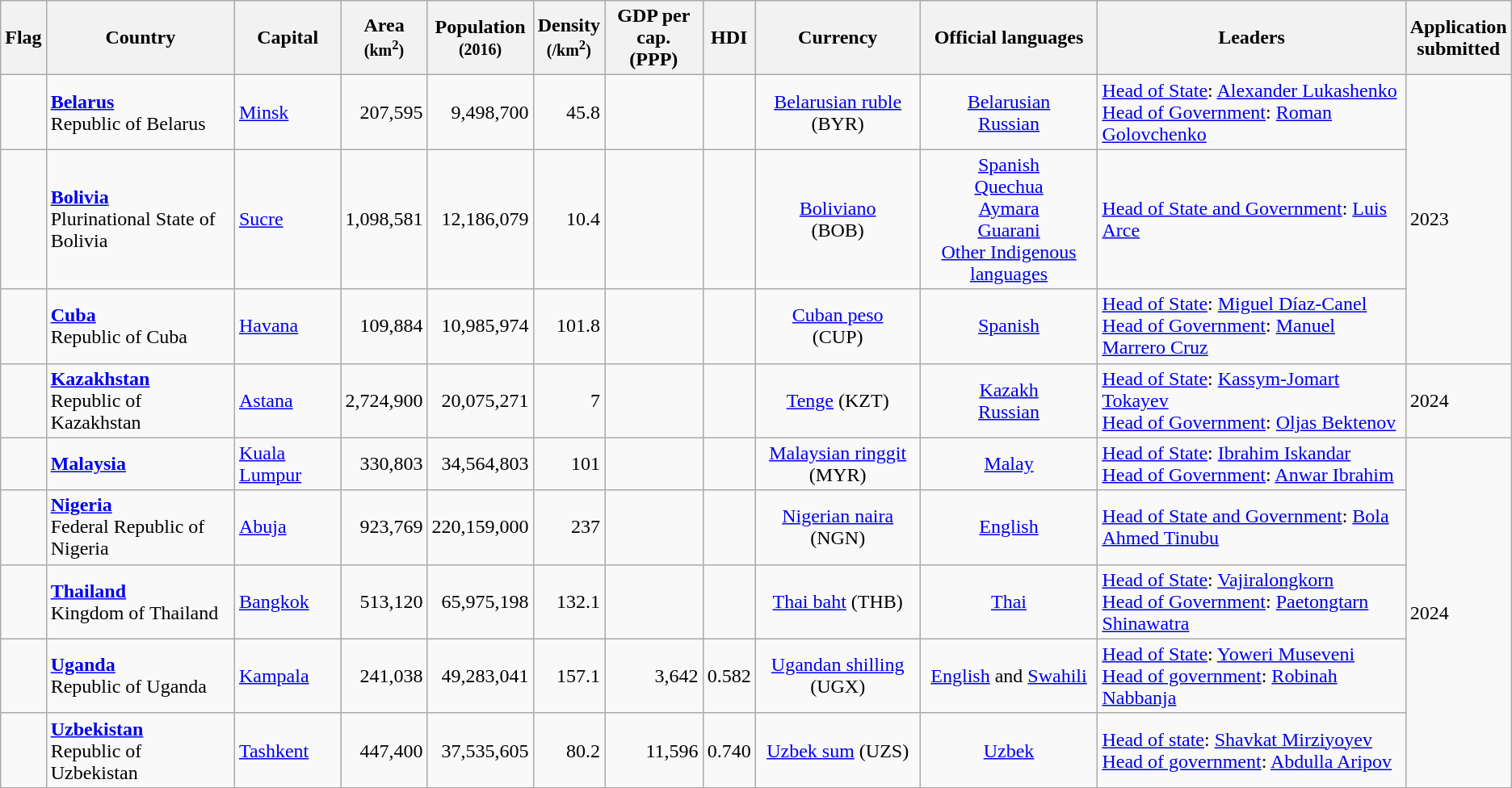<table class="wikitable sortable">
<tr>
<th class="unsortable">Flag</th>
<th>Country<br></th>
<th>Capital<br></th>
<th>Area<br><small>(km<sup>2</sup>)</small><br></th>
<th>Population<br><small>(2016)</small><br></th>
<th>Density<br><small>(/km<sup>2</sup>)</small><br></th>
<th>GDP per cap.<br>(PPP)</th>
<th>HDI</th>
<th>Currency<br></th>
<th class="unsortable">Official languages</th>
<th class="unsortable">Leaders</th>
<th>Application<br>submitted</th>
</tr>
<tr>
<td align="center"></td>
<td><strong><a href='#'>Belarus</a></strong><br>Republic of Belarus</td>
<td><a href='#'>Minsk</a></td>
<td align="right">207,595</td>
<td align="right">9,498,700</td>
<td align="right">45.8</td>
<td align="right"></td>
<td align="right"></td>
<td align="center"><a href='#'>Belarusian ruble</a> (BYR)</td>
<td align="center"><a href='#'>Belarusian</a><br><a href='#'>Russian</a></td>
<td><a href='#'>Head of State</a>: <a href='#'>Alexander Lukashenko</a><br><a href='#'>Head of Government</a>: <a href='#'>Roman Golovchenko</a></td>
<td rowspan="3">2023</td>
</tr>
<tr>
<td align="center"></td>
<td><strong><a href='#'>Bolivia</a></strong><br>Plurinational State of Bolivia</td>
<td><a href='#'>Sucre</a></td>
<td align="right">1,098,581</td>
<td align="right">12,186,079</td>
<td align="right">10.4</td>
<td align="right"></td>
<td align="right"></td>
<td align="center"><a href='#'>Boliviano</a> <br>(BOB)</td>
<td align="center"><a href='#'>Spanish</a><br><a href='#'>Quechua</a><br><a href='#'>Aymara</a><br><a href='#'>Guarani</a><br><a href='#'>Other Indigenous languages</a></td>
<td><a href='#'>Head of State and Government</a>: <a href='#'>Luis Arce</a></td>
</tr>
<tr>
<td align="center"></td>
<td><strong><a href='#'>Cuba</a></strong><br>Republic of Cuba</td>
<td><a href='#'>Havana</a></td>
<td align="right">109,884</td>
<td align="right">10,985,974</td>
<td align="right">101.8</td>
<td align="right"></td>
<td align="right"></td>
<td align="center"><a href='#'>Cuban peso</a> <br>(CUP)</td>
<td align="center"><a href='#'>Spanish</a></td>
<td><a href='#'>Head of State</a>: <a href='#'>Miguel Díaz-Canel</a><br><a href='#'>Head of Government</a>: <a href='#'>Manuel Marrero Cruz</a></td>
</tr>
<tr>
<td align="center"></td>
<td><strong><a href='#'>Kazakhstan</a></strong><br>Republic of Kazakhstan</td>
<td><a href='#'>Astana</a></td>
<td align="right">2,724,900</td>
<td align="right">20,075,271</td>
<td align="right">7</td>
<td align="right"></td>
<td align="right"></td>
<td align="center"><a href='#'>Tenge</a> (KZT)</td>
<td align="center"><a href='#'>Kazakh</a><br><a href='#'>Russian</a></td>
<td><a href='#'>Head of State</a>: <a href='#'>Kassym-Jomart Tokayev</a><br><a href='#'>Head of Government</a>: <a href='#'>Oljas Bektenov</a></td>
<td>2024</td>
</tr>
<tr>
<td align="center"></td>
<td><strong><a href='#'>Malaysia</a></strong></td>
<td><a href='#'>Kuala Lumpur</a></td>
<td align="right">330,803</td>
<td align="right">34,564,803</td>
<td align="right">101</td>
<td align="right"></td>
<td align="right"></td>
<td align="center"><a href='#'>Malaysian ringgit</a> (MYR)</td>
<td align="center"><a href='#'>Malay</a></td>
<td><a href='#'>Head of State</a>: <a href='#'>Ibrahim Iskandar</a><br><a href='#'>Head of Government</a>: <a href='#'>Anwar Ibrahim</a></td>
<td rowspan="5">2024</td>
</tr>
<tr>
<td></td>
<td><strong><a href='#'>Nigeria</a></strong><br>Federal Republic of Nigeria</td>
<td><a href='#'>Abuja</a></td>
<td align="right">923,769</td>
<td align="right">220,159,000</td>
<td align="right">237</td>
<td align="right"></td>
<td align="right"></td>
<td align="center"><a href='#'>Nigerian naira</a> (NGN)</td>
<td align="center"><a href='#'>English</a></td>
<td><a href='#'>Head of State and Government</a>: <a href='#'>Bola Ahmed Tinubu</a></td>
</tr>
<tr>
<td></td>
<td><strong><a href='#'>Thailand</a></strong><br>Kingdom of Thailand</td>
<td><a href='#'>Bangkok</a></td>
<td align="right">513,120</td>
<td align="right">65,975,198</td>
<td align="right">132.1</td>
<td align="right"></td>
<td align="right"></td>
<td align="center"><a href='#'>Thai baht</a> (THB)</td>
<td align="center"><a href='#'>Thai</a></td>
<td><a href='#'>Head of State</a>: <a href='#'>Vajiralongkorn</a><br><a href='#'>Head of Government</a>: <a href='#'>Paetongtarn Shinawatra</a></td>
</tr>
<tr>
<td align="center"></td>
<td><strong><a href='#'>Uganda</a></strong> <br>Republic of Uganda</td>
<td><a href='#'>Kampala</a></td>
<td align="right">241,038</td>
<td align="right">49,283,041</td>
<td align="right">157.1</td>
<td align="right">3,642</td>
<td align="right">0.582</td>
<td align="center"><a href='#'>Ugandan shilling</a><br>(UGX)</td>
<td align="center"><a href='#'>English</a> and <a href='#'>Swahili</a></td>
<td><a href='#'>Head of State</a>: <a href='#'>Yoweri Museveni</a><br><a href='#'>Head of government</a>: <a href='#'>Robinah Nabbanja</a></td>
</tr>
<tr>
<td align="center"></td>
<td><strong><a href='#'>Uzbekistan</a></strong> <br>Republic of Uzbekistan</td>
<td><a href='#'>Tashkent</a></td>
<td align="right">447,400</td>
<td align="right">37,535,605</td>
<td align="right">80.2</td>
<td align="right">11,596</td>
<td align="right">0.740</td>
<td align="center"><a href='#'>Uzbek sum</a> (UZS)</td>
<td align="center"><a href='#'>Uzbek</a></td>
<td><a href='#'>Head of state</a>: <a href='#'>Shavkat Mirziyoyev</a><br><a href='#'>Head of government</a>: <a href='#'>Abdulla Aripov</a></td>
</tr>
</table>
